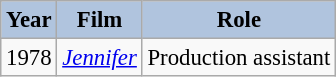<table class="wikitable" style="font-size:95%;">
<tr>
<th style="background:#B0C4DE;">Year</th>
<th style="background:#B0C4DE;">Film</th>
<th style="background:#B0C4DE;">Role</th>
</tr>
<tr>
<td>1978</td>
<td><em><a href='#'>Jennifer</a></em></td>
<td>Production assistant</td>
</tr>
</table>
